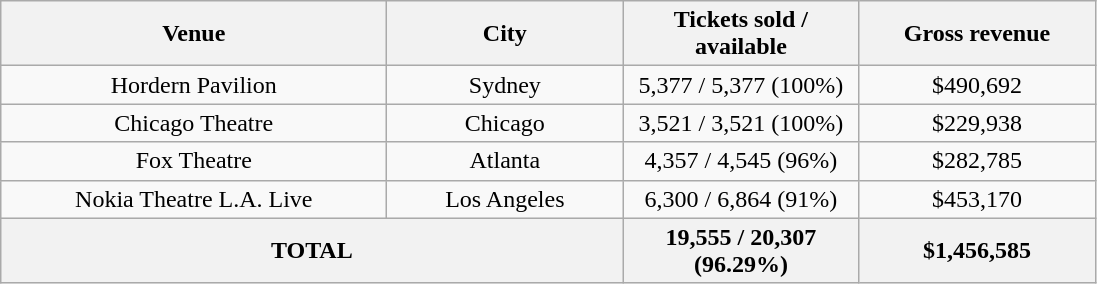<table class="wikitable" style="text-align:center">
<tr>
<th style="width:250px;">Venue</th>
<th style="width:150px;">City</th>
<th style="width:150px;">Tickets sold / available</th>
<th style="width:150px;">Gross revenue</th>
</tr>
<tr>
<td>Hordern Pavilion</td>
<td>Sydney</td>
<td>5,377 / 5,377 (100%)</td>
<td>$490,692</td>
</tr>
<tr>
<td>Chicago Theatre</td>
<td>Chicago</td>
<td>3,521 / 3,521 (100%)</td>
<td>$229,938</td>
</tr>
<tr>
<td>Fox Theatre</td>
<td>Atlanta</td>
<td>4,357 / 4,545 (96%)</td>
<td>$282,785</td>
</tr>
<tr>
<td>Nokia Theatre L.A. Live</td>
<td>Los Angeles</td>
<td>6,300 / 6,864 (91%)</td>
<td>$453,170</td>
</tr>
<tr>
<th colspan="2">TOTAL</th>
<th>19,555 / 20,307 (96.29%)</th>
<th>$1,456,585</th>
</tr>
</table>
